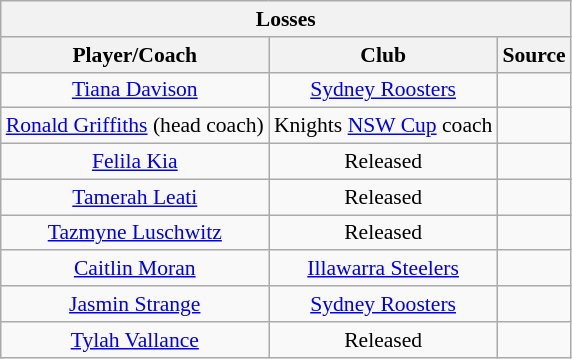<table class="wikitable sortable" style="text-align: center; font-size:90%">
<tr>
<th colspan="3">Losses</th>
</tr>
<tr style="background:#efefef;">
<th>Player/Coach</th>
<th>Club</th>
<th>Source</th>
</tr>
<tr>
<td><a href='#'>Tiana Davison</a></td>
<td><a href='#'>Sydney Roosters</a></td>
<td></td>
</tr>
<tr>
<td><a href='#'>Ronald Griffiths</a> (head coach)</td>
<td>Knights <a href='#'>NSW Cup</a> coach</td>
<td></td>
</tr>
<tr>
<td><a href='#'>Felila Kia</a></td>
<td>Released</td>
<td></td>
</tr>
<tr>
<td><a href='#'>Tamerah Leati</a></td>
<td>Released</td>
<td></td>
</tr>
<tr>
<td><a href='#'>Tazmyne Luschwitz</a></td>
<td>Released</td>
<td></td>
</tr>
<tr>
<td><a href='#'>Caitlin Moran</a></td>
<td><a href='#'>Illawarra Steelers</a></td>
<td></td>
</tr>
<tr>
<td><a href='#'>Jasmin Strange</a></td>
<td><a href='#'>Sydney Roosters</a></td>
<td></td>
</tr>
<tr>
<td><a href='#'>Tylah Vallance</a></td>
<td>Released</td>
<td></td>
</tr>
</table>
